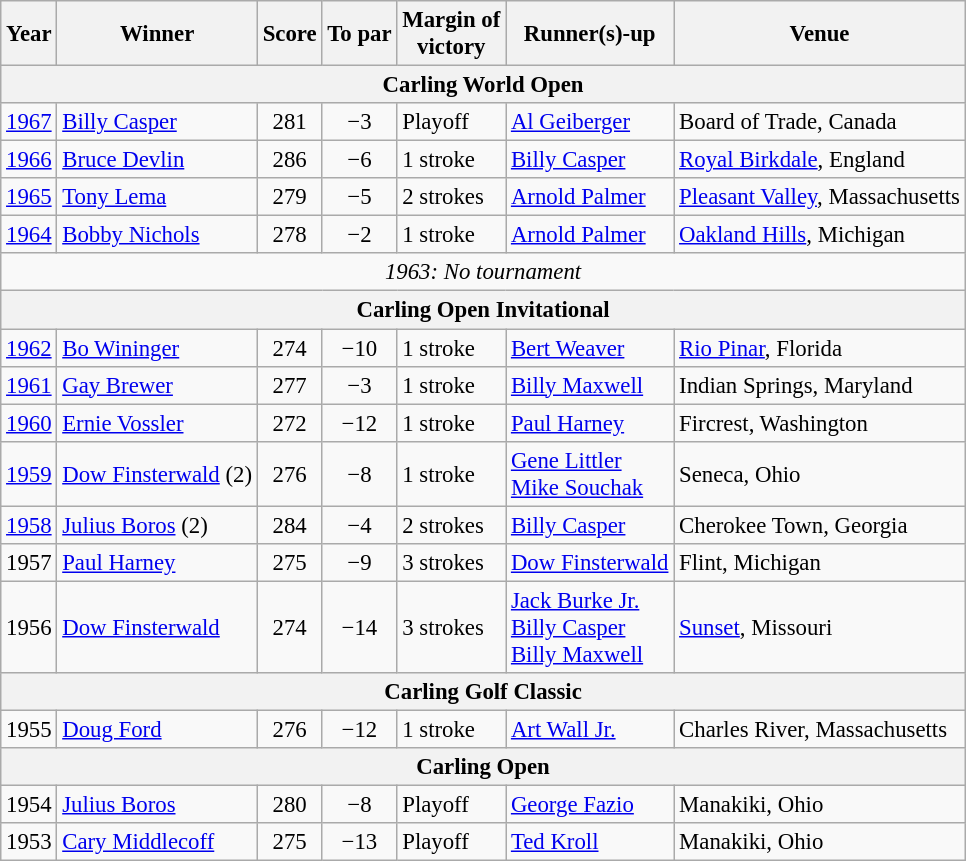<table class=wikitable style="font-size:95%">
<tr>
<th>Year</th>
<th>Winner</th>
<th>Score</th>
<th>To par</th>
<th>Margin of<br>victory</th>
<th>Runner(s)-up</th>
<th>Venue</th>
</tr>
<tr>
<th colspan=7>Carling World Open</th>
</tr>
<tr>
<td><a href='#'>1967</a></td>
<td> <a href='#'>Billy Casper</a></td>
<td align=center>281</td>
<td align=center>−3</td>
<td>Playoff</td>
<td> <a href='#'>Al Geiberger</a></td>
<td>Board of Trade, Canada</td>
</tr>
<tr>
<td><a href='#'>1966</a></td>
<td> <a href='#'>Bruce Devlin</a></td>
<td align=center>286</td>
<td align=center>−6</td>
<td>1 stroke</td>
<td> <a href='#'>Billy Casper</a></td>
<td><a href='#'>Royal Birkdale</a>, England</td>
</tr>
<tr>
<td><a href='#'>1965</a></td>
<td> <a href='#'>Tony Lema</a></td>
<td align=center>279</td>
<td align=center>−5</td>
<td>2 strokes</td>
<td> <a href='#'>Arnold Palmer</a></td>
<td><a href='#'>Pleasant Valley</a>, Massachusetts</td>
</tr>
<tr>
<td><a href='#'>1964</a></td>
<td> <a href='#'>Bobby Nichols</a></td>
<td align=center>278</td>
<td align=center>−2</td>
<td>1 stroke</td>
<td> <a href='#'>Arnold Palmer</a></td>
<td><a href='#'>Oakland Hills</a>, Michigan</td>
</tr>
<tr>
<td colspan=7 align=center><em>1963: No tournament</em></td>
</tr>
<tr>
<th colspan=7>Carling Open Invitational</th>
</tr>
<tr>
<td><a href='#'>1962</a></td>
<td> <a href='#'>Bo Wininger</a></td>
<td align=center>274</td>
<td align=center>−10</td>
<td>1 stroke</td>
<td> <a href='#'>Bert Weaver</a></td>
<td><a href='#'>Rio Pinar</a>, Florida</td>
</tr>
<tr>
<td><a href='#'>1961</a></td>
<td> <a href='#'>Gay Brewer</a></td>
<td align=center>277</td>
<td align=center>−3</td>
<td>1 stroke</td>
<td> <a href='#'>Billy Maxwell</a></td>
<td>Indian Springs, Maryland</td>
</tr>
<tr>
<td><a href='#'>1960</a></td>
<td> <a href='#'>Ernie Vossler</a></td>
<td align=center>272</td>
<td align=center>−12</td>
<td>1 stroke</td>
<td> <a href='#'>Paul Harney</a></td>
<td>Fircrest, Washington</td>
</tr>
<tr>
<td><a href='#'>1959</a></td>
<td> <a href='#'>Dow Finsterwald</a> (2)</td>
<td align=center>276</td>
<td align=center>−8</td>
<td>1 stroke</td>
<td> <a href='#'>Gene Littler</a><br> <a href='#'>Mike Souchak</a></td>
<td>Seneca, Ohio</td>
</tr>
<tr>
<td><a href='#'>1958</a></td>
<td> <a href='#'>Julius Boros</a> (2)</td>
<td align=center>284</td>
<td align=center>−4</td>
<td>2 strokes</td>
<td> <a href='#'>Billy Casper</a></td>
<td>Cherokee Town, Georgia</td>
</tr>
<tr>
<td>1957</td>
<td> <a href='#'>Paul Harney</a></td>
<td align=center>275</td>
<td align=center>−9</td>
<td>3 strokes</td>
<td> <a href='#'>Dow Finsterwald</a></td>
<td>Flint, Michigan</td>
</tr>
<tr>
<td>1956</td>
<td> <a href='#'>Dow Finsterwald</a></td>
<td align=center>274</td>
<td align=center>−14</td>
<td>3 strokes</td>
<td> <a href='#'>Jack Burke Jr.</a><br> <a href='#'>Billy Casper</a><br> <a href='#'>Billy Maxwell</a></td>
<td><a href='#'>Sunset</a>, Missouri</td>
</tr>
<tr>
<th colspan=7>Carling Golf Classic</th>
</tr>
<tr>
<td>1955</td>
<td> <a href='#'>Doug Ford</a></td>
<td align=center>276</td>
<td align=center>−12</td>
<td>1 stroke</td>
<td> <a href='#'>Art Wall Jr.</a></td>
<td>Charles River, Massachusetts</td>
</tr>
<tr>
<th colspan=7>Carling Open</th>
</tr>
<tr>
<td>1954</td>
<td> <a href='#'>Julius Boros</a></td>
<td align=center>280</td>
<td align=center>−8</td>
<td>Playoff</td>
<td> <a href='#'>George Fazio</a></td>
<td>Manakiki, Ohio</td>
</tr>
<tr>
<td>1953</td>
<td> <a href='#'>Cary Middlecoff</a></td>
<td align=center>275</td>
<td align=center>−13</td>
<td>Playoff</td>
<td> <a href='#'>Ted Kroll</a></td>
<td>Manakiki, Ohio</td>
</tr>
</table>
